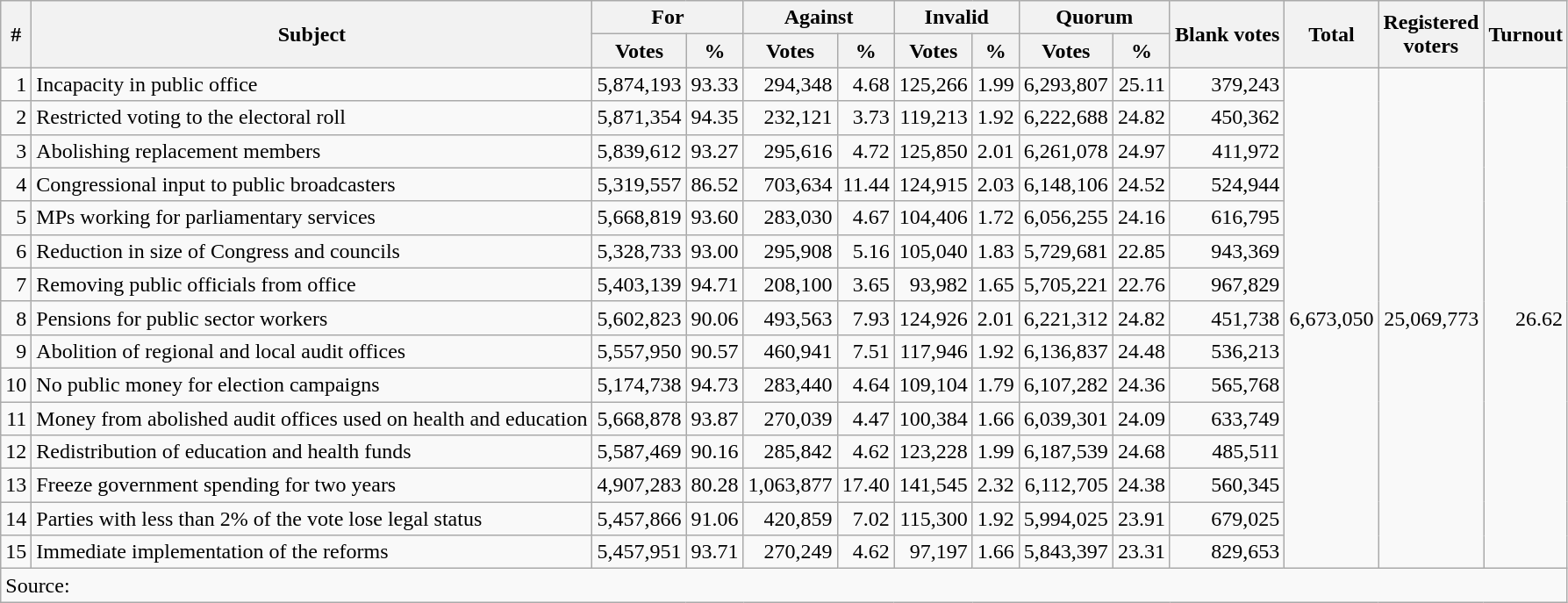<table class=wikitable style=text-align:right>
<tr>
<th rowspan=2>#</th>
<th rowspan=2>Subject</th>
<th colspan=2>For</th>
<th colspan=2>Against</th>
<th colspan=2>Invalid</th>
<th colspan=2>Quorum</th>
<th rowspan=2>Blank votes</th>
<th rowspan=2>Total</th>
<th rowspan=2>Registered<br>voters</th>
<th rowspan=2>Turnout</th>
</tr>
<tr>
<th>Votes</th>
<th>%</th>
<th>Votes</th>
<th>%</th>
<th>Votes</th>
<th>%</th>
<th>Votes</th>
<th>%</th>
</tr>
<tr>
<td>1</td>
<td align=left>Incapacity in public office</td>
<td>5,874,193</td>
<td>93.33</td>
<td>294,348</td>
<td>4.68</td>
<td>125,266</td>
<td>1.99</td>
<td>6,293,807</td>
<td>25.11</td>
<td>379,243</td>
<td rowspan=15>6,673,050</td>
<td rowspan=15>25,069,773</td>
<td rowspan=15>26.62</td>
</tr>
<tr>
<td>2</td>
<td align=left>Restricted voting to the electoral roll</td>
<td>5,871,354</td>
<td>94.35</td>
<td>232,121</td>
<td>3.73</td>
<td>119,213</td>
<td>1.92</td>
<td>6,222,688</td>
<td>24.82</td>
<td>450,362</td>
</tr>
<tr>
<td>3</td>
<td align=left>Abolishing replacement members</td>
<td>5,839,612</td>
<td>93.27</td>
<td>295,616</td>
<td>4.72</td>
<td>125,850</td>
<td>2.01</td>
<td>6,261,078</td>
<td>24.97</td>
<td>411,972</td>
</tr>
<tr>
<td>4</td>
<td align=left>Congressional input to public broadcasters</td>
<td>5,319,557</td>
<td>86.52</td>
<td>703,634</td>
<td>11.44</td>
<td>124,915</td>
<td>2.03</td>
<td>6,148,106</td>
<td>24.52</td>
<td>524,944</td>
</tr>
<tr>
<td>5</td>
<td align=left>MPs working for parliamentary services</td>
<td>5,668,819</td>
<td>93.60</td>
<td>283,030</td>
<td>4.67</td>
<td>104,406</td>
<td>1.72</td>
<td>6,056,255</td>
<td>24.16</td>
<td>616,795</td>
</tr>
<tr>
<td>6</td>
<td align=left>Reduction in size of Congress and councils</td>
<td>5,328,733</td>
<td>93.00</td>
<td>295,908</td>
<td>5.16</td>
<td>105,040</td>
<td>1.83</td>
<td>5,729,681</td>
<td>22.85</td>
<td>943,369</td>
</tr>
<tr>
<td>7</td>
<td align=left>Removing public officials from office</td>
<td>5,403,139</td>
<td>94.71</td>
<td>208,100</td>
<td>3.65</td>
<td>93,982</td>
<td>1.65</td>
<td>5,705,221</td>
<td>22.76</td>
<td>967,829</td>
</tr>
<tr>
<td>8</td>
<td align=left>Pensions for public sector workers</td>
<td>5,602,823</td>
<td>90.06</td>
<td>493,563</td>
<td>7.93</td>
<td>124,926</td>
<td>2.01</td>
<td>6,221,312</td>
<td>24.82</td>
<td>451,738</td>
</tr>
<tr>
<td>9</td>
<td align=left>Abolition of regional and local audit offices</td>
<td>5,557,950</td>
<td>90.57</td>
<td>460,941</td>
<td>7.51</td>
<td>117,946</td>
<td>1.92</td>
<td>6,136,837</td>
<td>24.48</td>
<td>536,213</td>
</tr>
<tr>
<td>10</td>
<td align=left>No public money for election campaigns</td>
<td>5,174,738</td>
<td>94.73</td>
<td>283,440</td>
<td>4.64</td>
<td>109,104</td>
<td>1.79</td>
<td>6,107,282</td>
<td>24.36</td>
<td>565,768</td>
</tr>
<tr>
<td>11</td>
<td align=left>Money from abolished audit offices used on health and education</td>
<td>5,668,878</td>
<td>93.87</td>
<td>270,039</td>
<td>4.47</td>
<td>100,384</td>
<td>1.66</td>
<td>6,039,301</td>
<td>24.09</td>
<td>633,749</td>
</tr>
<tr>
<td>12</td>
<td align=left>Redistribution of education and health funds</td>
<td>5,587,469</td>
<td>90.16</td>
<td>285,842</td>
<td>4.62</td>
<td>123,228</td>
<td>1.99</td>
<td>6,187,539</td>
<td>24.68</td>
<td>485,511</td>
</tr>
<tr>
<td>13</td>
<td align=left>Freeze government spending for two years</td>
<td>4,907,283</td>
<td>80.28</td>
<td>1,063,877</td>
<td>17.40</td>
<td>141,545</td>
<td>2.32</td>
<td>6,112,705</td>
<td>24.38</td>
<td>560,345</td>
</tr>
<tr>
<td>14</td>
<td align=left>Parties with less than 2% of the vote lose legal status</td>
<td>5,457,866</td>
<td>91.06</td>
<td>420,859</td>
<td>7.02</td>
<td>115,300</td>
<td>1.92</td>
<td>5,994,025</td>
<td>23.91</td>
<td>679,025</td>
</tr>
<tr>
<td>15</td>
<td align=left>Immediate implementation of the reforms</td>
<td>5,457,951</td>
<td>93.71</td>
<td>270,249</td>
<td>4.62</td>
<td>97,197</td>
<td>1.66</td>
<td>5,843,397</td>
<td>23.31</td>
<td>829,653</td>
</tr>
<tr>
<td align=left colspan=14>Source: </td>
</tr>
</table>
